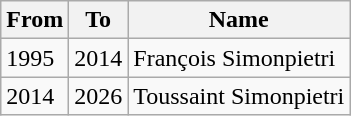<table class="wikitable">
<tr>
<th>From</th>
<th>To</th>
<th>Name</th>
</tr>
<tr>
<td>1995</td>
<td>2014</td>
<td>François Simonpietri</td>
</tr>
<tr>
<td>2014</td>
<td>2026</td>
<td>Toussaint Simonpietri</td>
</tr>
</table>
